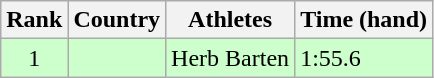<table class="wikitable sortable" style="text-align:center">
<tr>
<th>Rank</th>
<th>Country</th>
<th>Athletes</th>
<th>Time (hand)</th>
</tr>
<tr bgcolor="ccffcc">
<td>1</td>
<td align="left"></td>
<td>Herb Barten</td>
<td align="left">1:55.6</td>
</tr>
</table>
